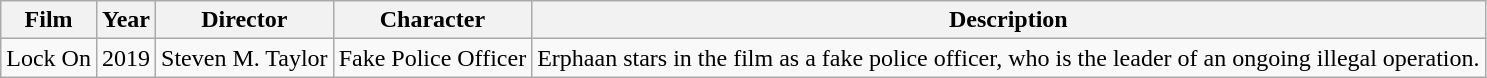<table class="wikitable">
<tr>
<th>Film</th>
<th>Year</th>
<th>Director</th>
<th>Character</th>
<th>Description</th>
</tr>
<tr>
<td>Lock On</td>
<td>2019</td>
<td>Steven M. Taylor</td>
<td>Fake Police Officer</td>
<td>Erphaan stars in the film as a fake police officer, who is the leader of an ongoing illegal operation.</td>
</tr>
</table>
